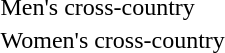<table>
<tr>
<td>Men's cross-country<br></td>
<td></td>
<td></td>
<td></td>
</tr>
<tr>
<td>Women's cross-country<br></td>
<td></td>
<td></td>
<td></td>
</tr>
</table>
